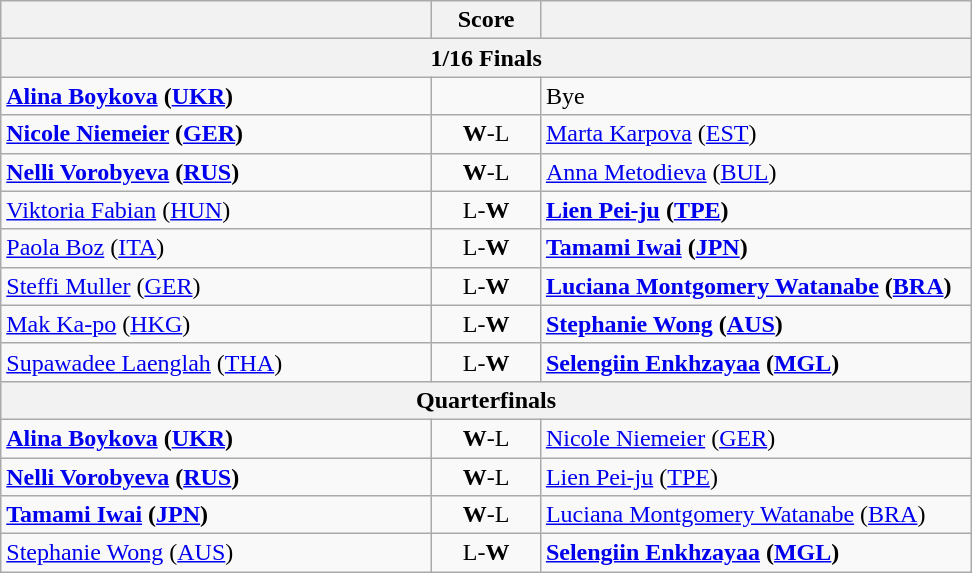<table class="wikitable" style="text-align: left; ">
<tr>
<th align="right" width="280"></th>
<th width="65">Score</th>
<th align="left" width="280"></th>
</tr>
<tr>
<th colspan=3>1/16 Finals</th>
</tr>
<tr>
<td><strong> <a href='#'>Alina Boykova</a> (<a href='#'>UKR</a>)</strong></td>
<td align="center"></td>
<td>Bye</td>
</tr>
<tr>
<td><strong> <a href='#'>Nicole Niemeier</a> (<a href='#'>GER</a>)</strong></td>
<td align="center"><strong>W</strong>-L</td>
<td> <a href='#'>Marta Karpova</a> (<a href='#'>EST</a>)</td>
</tr>
<tr>
<td><strong> <a href='#'>Nelli Vorobyeva</a> (<a href='#'>RUS</a>)</strong></td>
<td align="center"><strong>W</strong>-L</td>
<td> <a href='#'>Anna Metodieva</a> (<a href='#'>BUL</a>)</td>
</tr>
<tr>
<td> <a href='#'>Viktoria Fabian</a> (<a href='#'>HUN</a>)</td>
<td align="center">L-<strong>W</strong></td>
<td><strong> <a href='#'>Lien Pei-ju</a> (<a href='#'>TPE</a>)</strong></td>
</tr>
<tr>
<td> <a href='#'>Paola Boz</a> (<a href='#'>ITA</a>)</td>
<td align="center">L-<strong>W</strong></td>
<td><strong> <a href='#'>Tamami Iwai</a> (<a href='#'>JPN</a>)</strong></td>
</tr>
<tr>
<td> <a href='#'>Steffi Muller</a> (<a href='#'>GER</a>)</td>
<td align="center">L-<strong>W</strong></td>
<td><strong> <a href='#'>Luciana Montgomery Watanabe</a> (<a href='#'>BRA</a>)</strong></td>
</tr>
<tr>
<td> <a href='#'>Mak Ka-po</a> (<a href='#'>HKG</a>)</td>
<td align="center">L-<strong>W</strong></td>
<td><strong> <a href='#'>Stephanie Wong</a> (<a href='#'>AUS</a>)</strong></td>
</tr>
<tr>
<td> <a href='#'>Supawadee Laenglah</a> (<a href='#'>THA</a>)</td>
<td align="center">L-<strong>W</strong></td>
<td><strong> <a href='#'>Selengiin Enkhzayaa</a> (<a href='#'>MGL</a>)</strong></td>
</tr>
<tr>
<th colspan=3>Quarterfinals</th>
</tr>
<tr>
<td><strong> <a href='#'>Alina Boykova</a> (<a href='#'>UKR</a>)</strong></td>
<td align="center"><strong>W</strong>-L</td>
<td> <a href='#'>Nicole Niemeier</a> (<a href='#'>GER</a>)</td>
</tr>
<tr>
<td><strong> <a href='#'>Nelli Vorobyeva</a> (<a href='#'>RUS</a>)</strong></td>
<td align="center"><strong>W</strong>-L</td>
<td> <a href='#'>Lien Pei-ju</a> (<a href='#'>TPE</a>)</td>
</tr>
<tr>
<td><strong> <a href='#'>Tamami Iwai</a> (<a href='#'>JPN</a>)</strong></td>
<td align="center"><strong>W</strong>-L</td>
<td> <a href='#'>Luciana Montgomery Watanabe</a> (<a href='#'>BRA</a>)</td>
</tr>
<tr>
<td> <a href='#'>Stephanie Wong</a> (<a href='#'>AUS</a>)</td>
<td align="center">L-<strong>W</strong></td>
<td><strong> <a href='#'>Selengiin Enkhzayaa</a> (<a href='#'>MGL</a>)</strong></td>
</tr>
</table>
